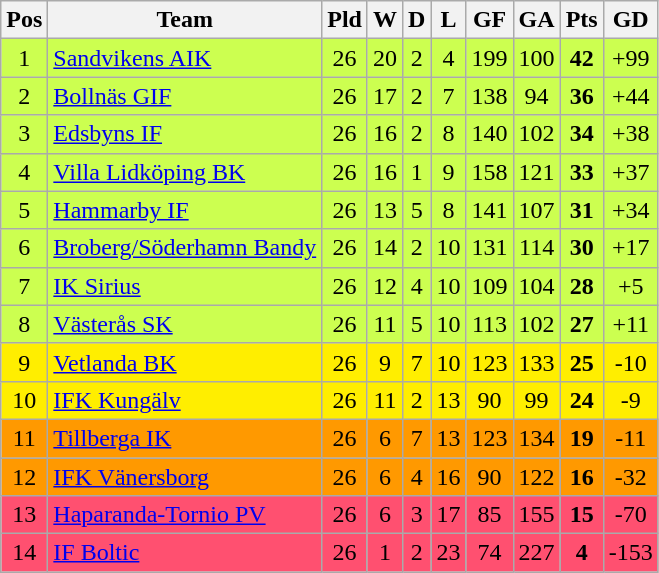<table class="wikitable sortable" style="text-align: left;">
<tr>
<th>Pos</th>
<th>Team</th>
<th>Pld</th>
<th>W</th>
<th>D</th>
<th>L</th>
<th>GF</th>
<th>GA</th>
<th>Pts</th>
<th>GD</th>
</tr>
<tr style="text-align:center; background:#ccff50;">
<td>1</td>
<td style="text-align:left;"><a href='#'>Sandvikens AIK</a></td>
<td>26</td>
<td>20</td>
<td>2</td>
<td>4</td>
<td>199</td>
<td>100</td>
<td><strong>42</strong></td>
<td>+99</td>
</tr>
<tr style="text-align:center; background:#ccff50;">
<td>2</td>
<td style="text-align:left;"><a href='#'>Bollnäs GIF</a></td>
<td>26</td>
<td>17</td>
<td>2</td>
<td>7</td>
<td>138</td>
<td>94</td>
<td><strong>36</strong></td>
<td>+44</td>
</tr>
<tr style="text-align:center; background:#ccff50;">
<td>3</td>
<td style="text-align:left;"><a href='#'>Edsbyns IF</a></td>
<td>26</td>
<td>16</td>
<td>2</td>
<td>8</td>
<td>140</td>
<td>102</td>
<td><strong>34</strong></td>
<td>+38</td>
</tr>
<tr style="text-align:center; background:#ccff50;">
<td>4</td>
<td style="text-align:left;"><a href='#'>Villa Lidköping BK</a></td>
<td>26</td>
<td>16</td>
<td>1</td>
<td>9</td>
<td>158</td>
<td>121</td>
<td><strong>33</strong></td>
<td>+37</td>
</tr>
<tr style="text-align:center; background:#ccff50;">
<td>5</td>
<td style="text-align:left;"><a href='#'>Hammarby IF</a></td>
<td>26</td>
<td>13</td>
<td>5</td>
<td>8</td>
<td>141</td>
<td>107</td>
<td><strong>31</strong></td>
<td>+34</td>
</tr>
<tr style="text-align:center; background:#ccff50;">
<td>6</td>
<td style="text-align:left;"><a href='#'>Broberg/Söderhamn Bandy</a></td>
<td>26</td>
<td>14</td>
<td>2</td>
<td>10</td>
<td>131</td>
<td>114</td>
<td><strong>30</strong></td>
<td>+17</td>
</tr>
<tr style="text-align:center; background:#ccff50;">
<td>7</td>
<td style="text-align:left;"><a href='#'>IK Sirius</a></td>
<td>26</td>
<td>12</td>
<td>4</td>
<td>10</td>
<td>109</td>
<td>104</td>
<td><strong>28</strong></td>
<td>+5</td>
</tr>
<tr style="text-align:center; background:#ccff50;">
<td>8</td>
<td style="text-align:left;"><a href='#'>Västerås SK</a></td>
<td>26</td>
<td>11</td>
<td>5</td>
<td>10</td>
<td>113</td>
<td>102</td>
<td><strong>27</strong></td>
<td>+11</td>
</tr>
<tr style="text-align:center; background:#fe0;">
<td>9</td>
<td style="text-align:left;"><a href='#'>Vetlanda BK</a></td>
<td>26</td>
<td>9</td>
<td>7</td>
<td>10</td>
<td>123</td>
<td>133</td>
<td><strong>25</strong></td>
<td>-10</td>
</tr>
<tr style="text-align:center; background:#fe0;">
<td>10</td>
<td style="text-align:left;"><a href='#'>IFK Kungälv</a></td>
<td>26</td>
<td>11</td>
<td>2</td>
<td>13</td>
<td>90</td>
<td>99</td>
<td><strong>24</strong></td>
<td>-9</td>
</tr>
<tr style="text-align:center; background:#f90;">
<td>11</td>
<td style="text-align:left;"><a href='#'>Tillberga IK</a></td>
<td>26</td>
<td>6</td>
<td>7</td>
<td>13</td>
<td>123</td>
<td>134</td>
<td><strong>19</strong></td>
<td>-11</td>
</tr>
<tr style="text-align:center; background:#f90;">
<td>12</td>
<td style="text-align:left;"><a href='#'>IFK Vänersborg</a></td>
<td>26</td>
<td>6</td>
<td>4</td>
<td>16</td>
<td>90</td>
<td>122</td>
<td><strong>16</strong></td>
<td>-32</td>
</tr>
<tr style="text-align:center; background:#ff5070;">
<td>13</td>
<td style="text-align:left;"><a href='#'>Haparanda-Tornio PV</a></td>
<td>26</td>
<td>6</td>
<td>3</td>
<td>17</td>
<td>85</td>
<td>155</td>
<td><strong>15</strong></td>
<td>-70</td>
</tr>
<tr style="text-align:center; background:#ff5070;">
<td>14</td>
<td style="text-align:left;"><a href='#'>IF Boltic</a></td>
<td>26</td>
<td>1</td>
<td>2</td>
<td>23</td>
<td>74</td>
<td>227</td>
<td><strong>4</strong></td>
<td>-153</td>
</tr>
</table>
